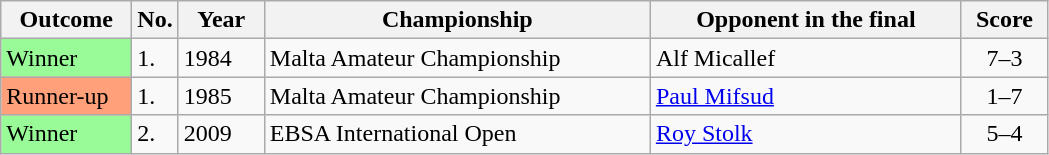<table class="wikitable sortable">
<tr>
<th width="80">Outcome</th>
<th width="20">No.</th>
<th width="50">Year</th>
<th style="width:250px;">Championship</th>
<th style="width:200px;">Opponent in the final</th>
<th style="width:50px;">Score</th>
</tr>
<tr>
<td style="background:#98fb98;">Winner</td>
<td>1.</td>
<td>1984</td>
<td>Malta Amateur Championship</td>
<td> Alf Micallef</td>
<td align="center">7–3</td>
</tr>
<tr>
<td style="background:#ffa07a;">Runner-up</td>
<td>1.</td>
<td>1985</td>
<td>Malta Amateur Championship</td>
<td> <a href='#'>Paul Mifsud</a></td>
<td align="center">1–7</td>
</tr>
<tr>
<td style="background:#98fb98;">Winner</td>
<td>2.</td>
<td>2009</td>
<td>EBSA International Open</td>
<td> <a href='#'>Roy Stolk</a></td>
<td align="center">5–4</td>
</tr>
</table>
